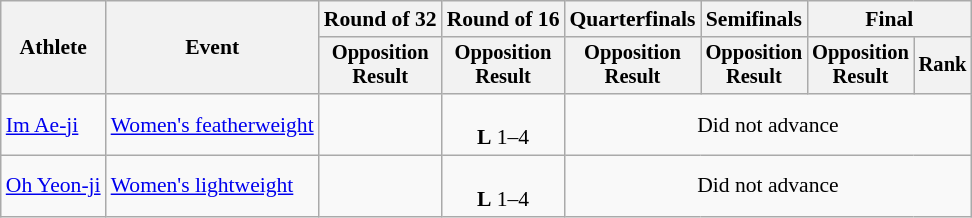<table class="wikitable" style="font-size:90%; text-align:center">
<tr>
<th rowspan="2">Athlete</th>
<th rowspan="2">Event</th>
<th>Round of 32</th>
<th>Round of 16</th>
<th>Quarterfinals</th>
<th>Semifinals</th>
<th colspan="2">Final</th>
</tr>
<tr style="font-size:95%">
<th>Opposition<br>Result</th>
<th>Opposition<br>Result</th>
<th>Opposition<br>Result</th>
<th>Opposition<br>Result</th>
<th>Opposition<br>Result</th>
<th>Rank</th>
</tr>
<tr>
<td style="text-align:left"><a href='#'>Im Ae-ji</a></td>
<td style="text-align:left"><a href='#'>Women's featherweight</a></td>
<td></td>
<td><br><strong>L</strong> 1–4</td>
<td colspan="4">Did not advance</td>
</tr>
<tr style="text-align:center">
<td style="text-align:left"><a href='#'>Oh Yeon-ji</a></td>
<td style="text-align:left"><a href='#'>Women's lightweight</a></td>
<td></td>
<td><br><strong>L</strong> 1–4</td>
<td colspan="4">Did not advance</td>
</tr>
</table>
